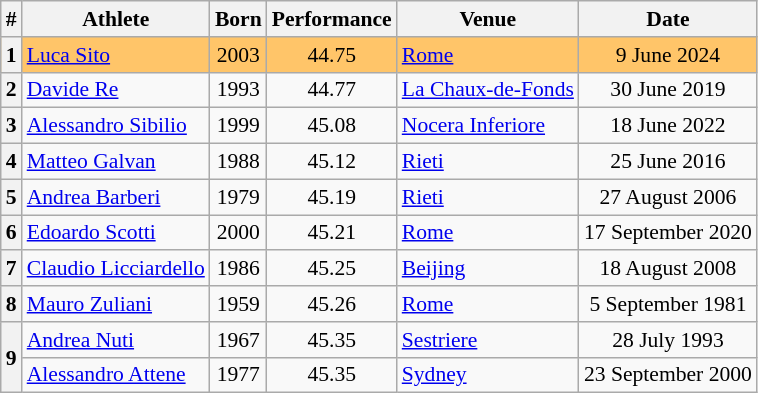<table class="wikitable" style="font-size:90%; text-align:center;">
<tr>
<th>#</th>
<th>Athlete</th>
<th>Born</th>
<th>Performance</th>
<th>Venue</th>
<th>Date</th>
</tr>
<tr bgcolor=ffc569>
<th>1</th>
<td align=left><a href='#'>Luca Sito</a></td>
<td>2003</td>
<td>44.75</td>
<td align=left> <a href='#'>Rome</a></td>
<td>9 June 2024</td>
</tr>
<tr>
<th>2</th>
<td align=left><a href='#'>Davide Re</a></td>
<td>1993</td>
<td>44.77</td>
<td align=left> <a href='#'>La Chaux-de-Fonds</a></td>
<td>30 June 2019</td>
</tr>
<tr>
<th>3</th>
<td align=left><a href='#'>Alessandro Sibilio</a></td>
<td>1999</td>
<td>45.08</td>
<td align=left> <a href='#'>Nocera Inferiore</a></td>
<td>18 June 2022</td>
</tr>
<tr>
<th>4</th>
<td align=left><a href='#'>Matteo Galvan</a></td>
<td>1988</td>
<td>45.12</td>
<td align=left> <a href='#'>Rieti</a></td>
<td>25 June 2016</td>
</tr>
<tr>
<th>5</th>
<td align=left><a href='#'>Andrea Barberi</a></td>
<td>1979</td>
<td>45.19</td>
<td align=left> <a href='#'>Rieti</a></td>
<td>27 August 2006</td>
</tr>
<tr>
<th>6</th>
<td align=left><a href='#'>Edoardo Scotti</a></td>
<td>2000</td>
<td>45.21</td>
<td align=left> <a href='#'>Rome</a></td>
<td>17 September 2020</td>
</tr>
<tr>
<th>7</th>
<td align=left><a href='#'>Claudio Licciardello</a></td>
<td>1986</td>
<td>45.25</td>
<td align=left> <a href='#'>Beijing</a></td>
<td>18 August 2008</td>
</tr>
<tr>
<th>8</th>
<td align=left><a href='#'>Mauro Zuliani</a></td>
<td>1959</td>
<td>45.26</td>
<td align=left> <a href='#'>Rome</a></td>
<td>5 September 1981</td>
</tr>
<tr>
<th rowspan=2>9</th>
<td align=left><a href='#'>Andrea Nuti</a></td>
<td>1967</td>
<td>45.35</td>
<td align=left> <a href='#'>Sestriere</a></td>
<td>28 July 1993</td>
</tr>
<tr>
<td align=left><a href='#'>Alessandro Attene</a></td>
<td>1977</td>
<td>45.35</td>
<td align=left> <a href='#'>Sydney</a></td>
<td>23 September 2000</td>
</tr>
</table>
